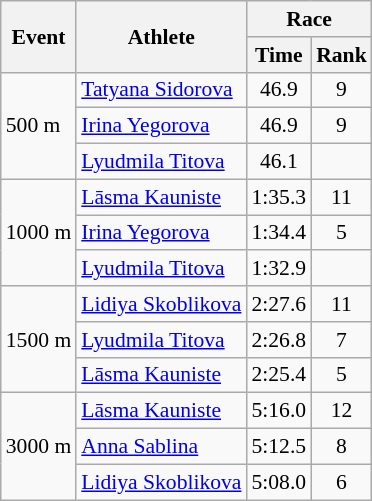<table class="wikitable" border="1" style="font-size:90%">
<tr>
<th rowspan=2>Event</th>
<th rowspan=2>Athlete</th>
<th colspan=2>Race</th>
</tr>
<tr>
<th>Time</th>
<th>Rank</th>
</tr>
<tr>
<td rowspan=3>500 m</td>
<td><a href='#'>Tatyana Sidorova</a></td>
<td align=center>46.9</td>
<td align=center>9</td>
</tr>
<tr>
<td><a href='#'>Irina Yegorova</a></td>
<td align=center>46.9</td>
<td align=center>9</td>
</tr>
<tr>
<td><a href='#'>Lyudmila Titova</a></td>
<td align=center>46.1</td>
<td align=center></td>
</tr>
<tr>
<td rowspan=3>1000 m</td>
<td><a href='#'>Lāsma Kauniste</a></td>
<td align=center>1:35.3</td>
<td align=center>11</td>
</tr>
<tr>
<td><a href='#'>Irina Yegorova</a></td>
<td align=center>1:34.4</td>
<td align=center>5</td>
</tr>
<tr>
<td><a href='#'>Lyudmila Titova</a></td>
<td align=center>1:32.9</td>
<td align=center></td>
</tr>
<tr>
<td rowspan=3>1500 m</td>
<td><a href='#'>Lidiya Skoblikova</a></td>
<td align=center>2:27.6</td>
<td align=center>11</td>
</tr>
<tr>
<td><a href='#'>Lyudmila Titova</a></td>
<td align=center>2:26.8</td>
<td align=center>7</td>
</tr>
<tr>
<td><a href='#'>Lāsma Kauniste</a></td>
<td align=center>2:25.4</td>
<td align=center>5</td>
</tr>
<tr>
<td rowspan=3>3000 m</td>
<td><a href='#'>Lāsma Kauniste</a></td>
<td align=center>5:16.0</td>
<td align=center>12</td>
</tr>
<tr>
<td><a href='#'>Anna Sablina</a></td>
<td align=center>5:12.5</td>
<td align=center>8</td>
</tr>
<tr>
<td><a href='#'>Lidiya Skoblikova</a></td>
<td align=center>5:08.0</td>
<td align=center>6</td>
</tr>
</table>
